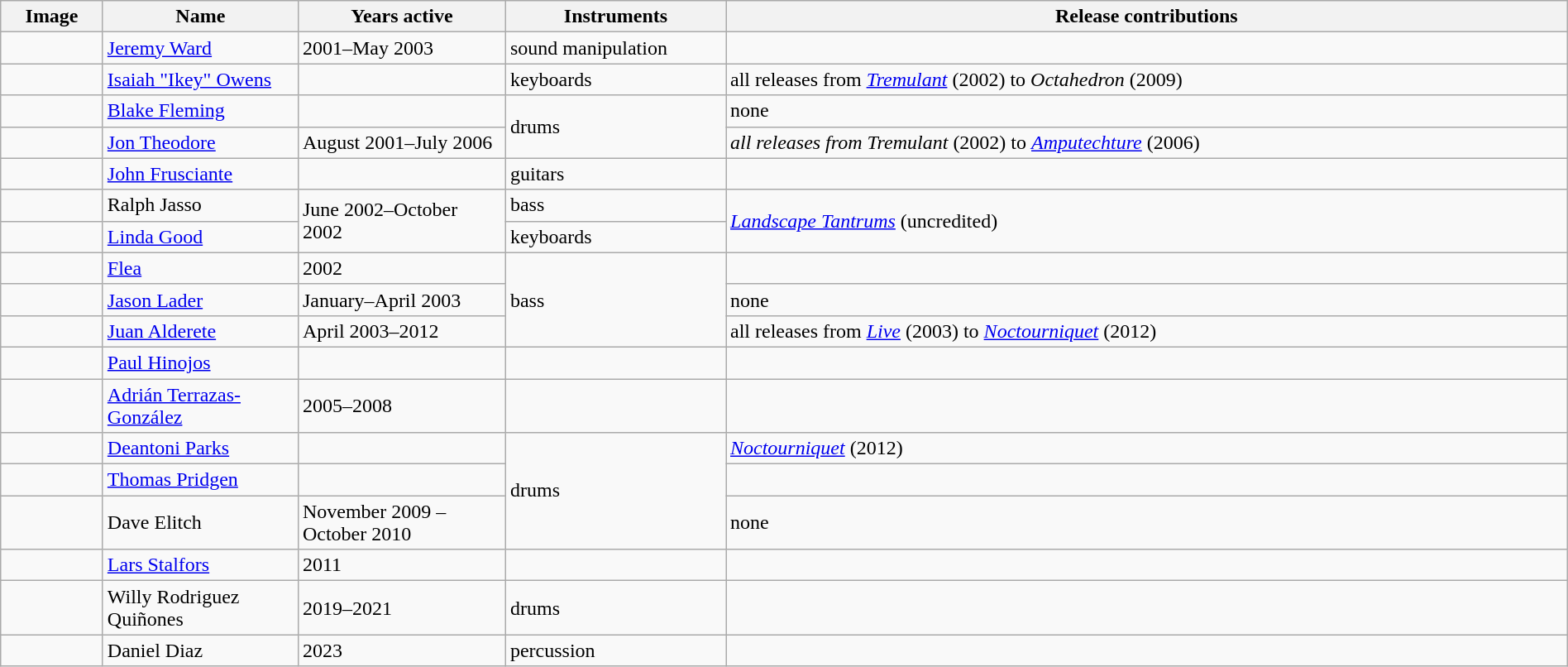<table class="wikitable" border="1" width="100%">
<tr>
<th width="75">Image</th>
<th width="150">Name</th>
<th width="160">Years active</th>
<th width="170">Instruments</th>
<th>Release contributions</th>
</tr>
<tr>
<td></td>
<td><a href='#'>Jeremy Ward</a></td>
<td>2001–May 2003 </td>
<td>sound manipulation</td>
<td></td>
</tr>
<tr>
<td></td>
<td><a href='#'>Isaiah "Ikey" Owens</a></td>
<td></td>
<td>keyboards</td>
<td>all releases from <em><a href='#'>Tremulant</a></em> (2002) to <em>Octahedron</em> (2009) </td>
</tr>
<tr>
<td></td>
<td><a href='#'>Blake Fleming</a></td>
<td></td>
<td rowspan="2">drums</td>
<td>none</td>
</tr>
<tr>
<td></td>
<td><a href='#'>Jon Theodore</a></td>
<td>August 2001–July 2006</td>
<td><em>all releases from Tremulant</em> (2002) to <em><a href='#'>Amputechture</a></em> (2006)</td>
</tr>
<tr>
<td></td>
<td><a href='#'>John Frusciante</a></td>
<td> </td>
<td>guitars</td>
<td></td>
</tr>
<tr>
<td></td>
<td>Ralph Jasso</td>
<td rowspan="2">June 2002–October 2002</td>
<td>bass</td>
<td rowspan="2"><em><a href='#'>Landscape Tantrums</a></em> (uncredited)</td>
</tr>
<tr>
<td></td>
<td><a href='#'>Linda Good</a></td>
<td>keyboards</td>
</tr>
<tr>
<td></td>
<td><a href='#'>Flea</a></td>
<td>2002 </td>
<td rowspan="3">bass</td>
<td></td>
</tr>
<tr>
<td></td>
<td><a href='#'>Jason Lader</a></td>
<td>January–April 2003</td>
<td>none</td>
</tr>
<tr>
<td></td>
<td><a href='#'>Juan Alderete</a></td>
<td>April 2003–2012</td>
<td>all releases from <em><a href='#'>Live</a></em> (2003) to <em><a href='#'>Noctourniquet</a></em> (2012)</td>
</tr>
<tr>
<td></td>
<td><a href='#'>Paul Hinojos</a></td>
<td></td>
<td></td>
<td></td>
</tr>
<tr>
<td></td>
<td><a href='#'>Adrián Terrazas-González</a></td>
<td>2005–2008 </td>
<td></td>
<td></td>
</tr>
<tr>
<td></td>
<td><a href='#'>Deantoni Parks</a></td>
<td></td>
<td rowspan="3">drums</td>
<td><em><a href='#'>Noctourniquet</a></em> (2012)</td>
</tr>
<tr>
<td></td>
<td><a href='#'>Thomas Pridgen</a></td>
<td></td>
<td></td>
</tr>
<tr>
<td></td>
<td>Dave Elitch</td>
<td>November 2009 – October 2010</td>
<td>none</td>
</tr>
<tr>
<td></td>
<td><a href='#'>Lars Stalfors</a></td>
<td>2011</td>
<td></td>
<td></td>
</tr>
<tr>
<td></td>
<td>Willy Rodriguez Quiñones</td>
<td>2019–2021 </td>
<td>drums</td>
<td></td>
</tr>
<tr>
<td></td>
<td>Daniel Diaz</td>
<td>2023 </td>
<td>percussion</td>
<td></td>
</tr>
</table>
